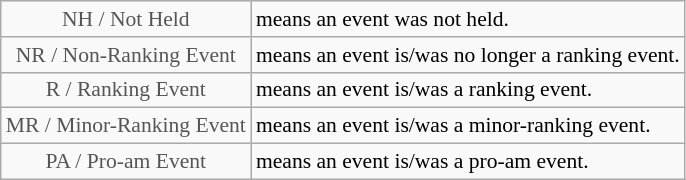<table class="wikitable" style="font-size:90%">
<tr>
<td style="text-align:center; color:#555555;" colspan="4">NH / Not Held</td>
<td>means an event was not held.</td>
</tr>
<tr>
<td style="text-align:center; color:#555555;" colspan="4">NR / Non-Ranking Event</td>
<td>means an event is/was no longer a ranking event.</td>
</tr>
<tr>
<td style="text-align:center; color:#555555;" colspan="4">R / Ranking Event</td>
<td>means an event is/was a ranking event.</td>
</tr>
<tr>
<td style="text-align:center; color:#555555;" colspan="4">MR / Minor-Ranking Event</td>
<td>means an event is/was a minor-ranking event.</td>
</tr>
<tr>
<td style="text-align:center; color:#555555;" colspan="4">PA / Pro-am Event</td>
<td>means an event is/was a pro-am event.</td>
</tr>
</table>
